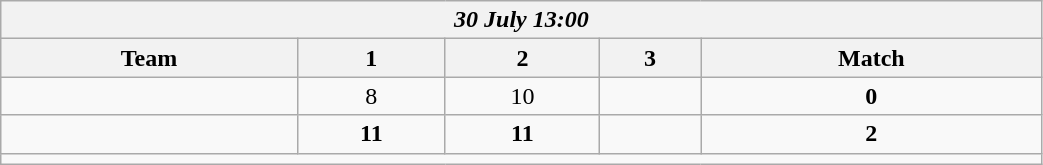<table class=wikitable style="text-align:center; width: 55%">
<tr>
<th colspan=10><em>30 July 13:00</em></th>
</tr>
<tr>
<th>Team</th>
<th>1</th>
<th>2</th>
<th>3</th>
<th>Match</th>
</tr>
<tr>
<td align=left><br></td>
<td>8</td>
<td>10</td>
<td></td>
<td><strong>0</strong></td>
</tr>
<tr>
<td align=left><strong><br></strong></td>
<td><strong>11</strong></td>
<td><strong>11</strong></td>
<td></td>
<td><strong>2</strong></td>
</tr>
<tr>
<td colspan=10></td>
</tr>
</table>
